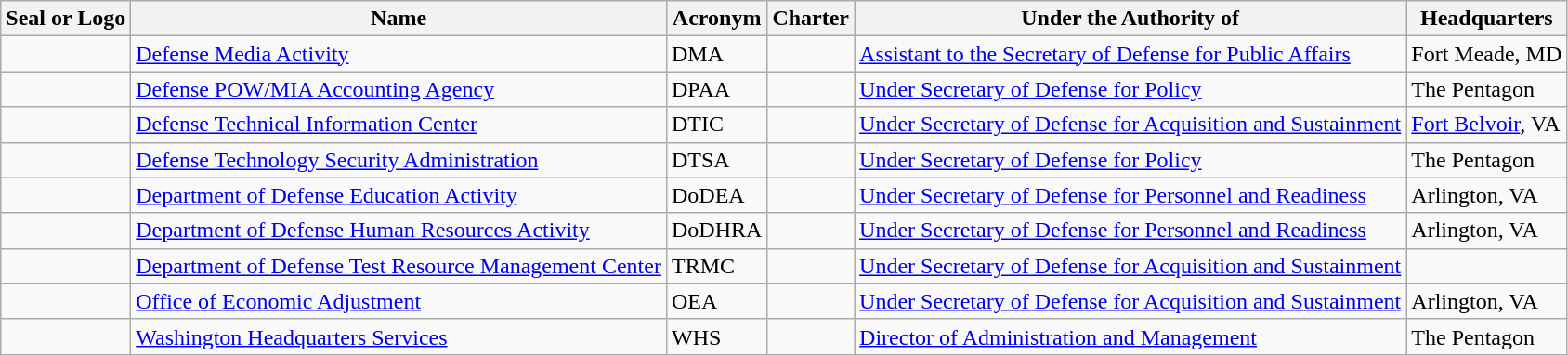<table class="wikitable">
<tr align="wrap">
<th>Seal or Logo</th>
<th>Name</th>
<th>Acronym</th>
<th>Charter</th>
<th>Under the Authority of</th>
<th>Headquarters</th>
</tr>
<tr>
<td></td>
<td><a href='#'>Defense Media Activity</a></td>
<td>DMA</td>
<td></td>
<td><a href='#'>Assistant to the Secretary of Defense for Public Affairs</a></td>
<td>Fort Meade, MD</td>
</tr>
<tr>
<td></td>
<td><a href='#'>Defense POW/MIA Accounting Agency</a></td>
<td>DPAA</td>
<td></td>
<td><a href='#'>Under Secretary of Defense for Policy</a></td>
<td>The Pentagon</td>
</tr>
<tr>
<td></td>
<td><a href='#'>Defense Technical Information Center</a></td>
<td>DTIC</td>
<td></td>
<td><a href='#'>Under Secretary of Defense for Acquisition and Sustainment</a></td>
<td><a href='#'>Fort Belvoir</a>, VA</td>
</tr>
<tr>
<td></td>
<td><a href='#'>Defense Technology Security Administration</a></td>
<td>DTSA</td>
<td></td>
<td><a href='#'>Under Secretary of Defense for Policy</a></td>
<td>The Pentagon</td>
</tr>
<tr>
<td></td>
<td><a href='#'>Department of Defense Education Activity</a></td>
<td>DoDEA</td>
<td></td>
<td><a href='#'>Under Secretary of Defense for Personnel and Readiness</a></td>
<td>Arlington, VA</td>
</tr>
<tr>
<td></td>
<td><a href='#'>Department of Defense Human Resources Activity</a></td>
<td>DoDHRA</td>
<td></td>
<td><a href='#'>Under Secretary of Defense for Personnel and Readiness</a></td>
<td>Arlington, VA</td>
</tr>
<tr>
<td></td>
<td><a href='#'>Department of Defense Test Resource Management Center</a></td>
<td>TRMC</td>
<td></td>
<td><a href='#'>Under Secretary of Defense for Acquisition and Sustainment</a></td>
<td></td>
</tr>
<tr>
<td></td>
<td><a href='#'>Office of Economic Adjustment</a></td>
<td>OEA</td>
<td></td>
<td><a href='#'>Under Secretary of Defense for Acquisition and Sustainment</a></td>
<td>Arlington, VA</td>
</tr>
<tr>
<td></td>
<td><a href='#'>Washington Headquarters Services</a></td>
<td>WHS</td>
<td></td>
<td><a href='#'>Director of Administration and Management</a></td>
<td>The Pentagon</td>
</tr>
</table>
